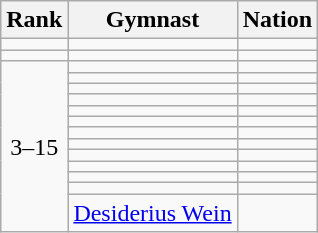<table class="wikitable sortable" style="text-align:center">
<tr>
<th>Rank</th>
<th>Gymnast</th>
<th>Nation</th>
</tr>
<tr>
<td></td>
<td align=left></td>
<td align=left></td>
</tr>
<tr>
<td></td>
<td align=left></td>
<td align=left></td>
</tr>
<tr>
<td rowspan=13>3–15</td>
<td align=left></td>
<td align=left></td>
</tr>
<tr>
<td align=left></td>
<td align=left></td>
</tr>
<tr>
<td align=left></td>
<td align=left></td>
</tr>
<tr>
<td align=left></td>
<td align=left></td>
</tr>
<tr>
<td align=left></td>
<td align=left></td>
</tr>
<tr>
<td align=left></td>
<td align=left></td>
</tr>
<tr>
<td align=left></td>
<td align=left></td>
</tr>
<tr>
<td align=left></td>
<td align=left></td>
</tr>
<tr>
<td align=left></td>
<td align=left></td>
</tr>
<tr>
<td align=left></td>
<td align=left></td>
</tr>
<tr>
<td align=left></td>
<td align=left></td>
</tr>
<tr>
<td align=left></td>
<td align=left></td>
</tr>
<tr>
<td align=left data-sort-value="Wein, Desiderius"><a href='#'>Desiderius Wein</a></td>
<td align=left></td>
</tr>
</table>
